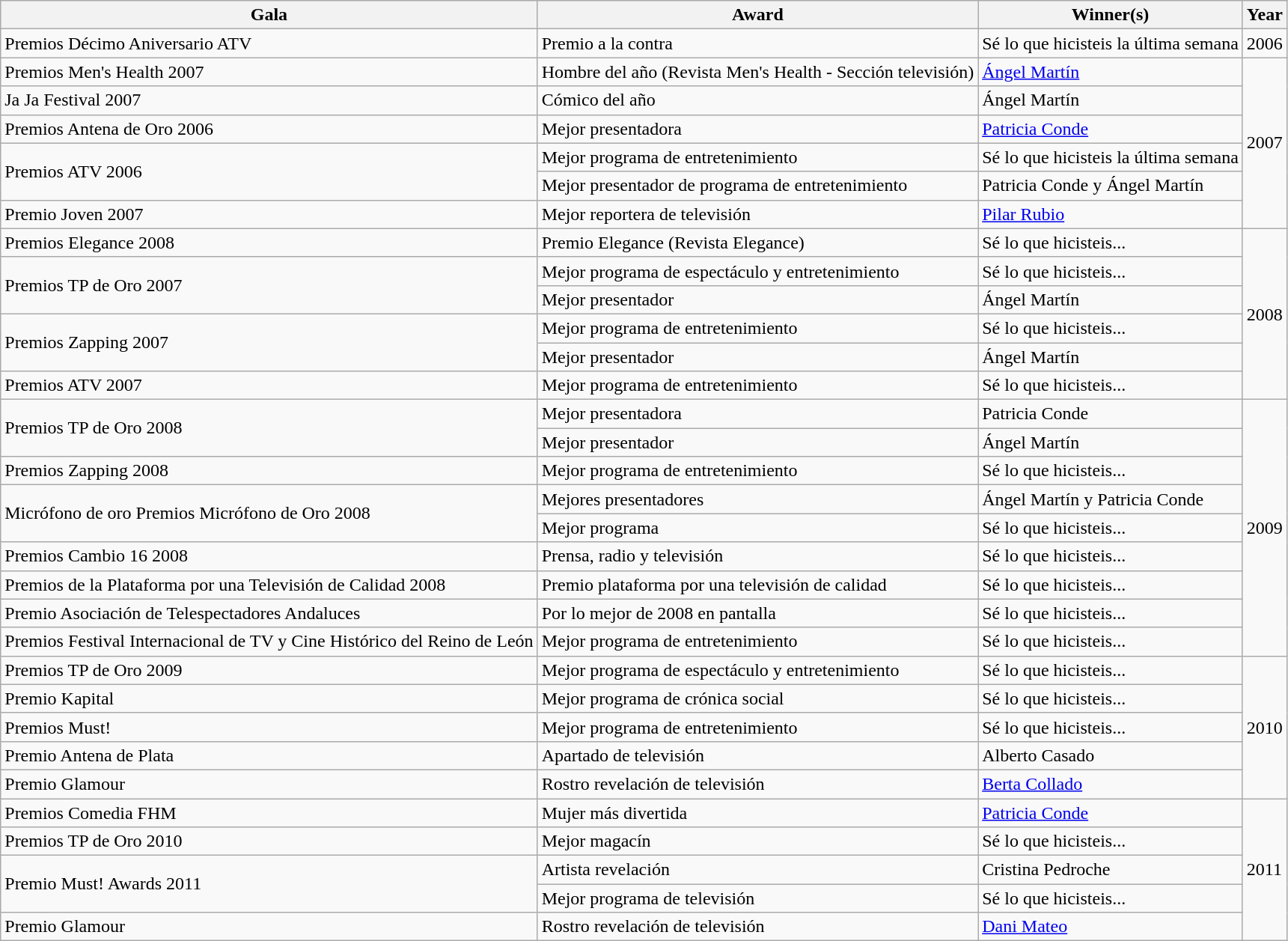<table class="wikitable">
<tr>
<th>Gala</th>
<th>Award</th>
<th>Winner(s)</th>
<th>Year</th>
</tr>
<tr>
<td>Premios Décimo Aniversario ATV</td>
<td>Premio a la contra</td>
<td>Sé lo que hicisteis la última semana</td>
<td>2006</td>
</tr>
<tr>
<td>Premios Men's Health 2007</td>
<td>Hombre del año (Revista Men's Health - Sección televisión)</td>
<td><a href='#'>Ángel Martín</a></td>
<td rowspan=6>2007</td>
</tr>
<tr>
<td>Ja Ja Festival 2007</td>
<td>Cómico del año</td>
<td>Ángel Martín</td>
</tr>
<tr>
<td Antena de Oro>Premios Antena de Oro 2006</td>
<td>Mejor presentadora</td>
<td><a href='#'>Patricia Conde</a></td>
</tr>
<tr>
<td rowspan=2>Premios ATV 2006</td>
<td>Mejor programa de entretenimiento</td>
<td>Sé lo que hicisteis la última semana</td>
</tr>
<tr>
<td>Mejor presentador de programa de entretenimiento</td>
<td>Patricia Conde y Ángel Martín</td>
</tr>
<tr>
<td>Premio Joven 2007</td>
<td>Mejor reportera de televisión</td>
<td><a href='#'>Pilar Rubio</a></td>
</tr>
<tr>
<td>Premios Elegance 2008</td>
<td>Premio Elegance (Revista Elegance)</td>
<td>Sé lo que hicisteis...</td>
<td rowspan=6>2008</td>
</tr>
<tr>
<td rowspan=2>Premios TP de Oro 2007</td>
<td>Mejor programa de espectáculo y entretenimiento</td>
<td>Sé lo que hicisteis...</td>
</tr>
<tr>
<td>Mejor presentador</td>
<td>Ángel Martín</td>
</tr>
<tr>
<td rowspan=2>Premios Zapping 2007</td>
<td>Mejor programa de entretenimiento</td>
<td>Sé lo que hicisteis...</td>
</tr>
<tr>
<td>Mejor presentador</td>
<td>Ángel Martín</td>
</tr>
<tr>
<td>Premios ATV 2007</td>
<td>Mejor programa de entretenimiento</td>
<td>Sé lo que hicisteis...</td>
</tr>
<tr>
<td rowspan=2>Premios TP de Oro 2008</td>
<td>Mejor presentadora</td>
<td>Patricia Conde</td>
<td rowspan=9>2009</td>
</tr>
<tr>
<td>Mejor presentador</td>
<td>Ángel Martín</td>
</tr>
<tr>
<td>Premios Zapping 2008</td>
<td>Mejor programa de entretenimiento</td>
<td>Sé lo que hicisteis...</td>
</tr>
<tr>
<td rowspan=2>Micrófono de oro Premios Micrófono de Oro 2008</td>
<td>Mejores presentadores</td>
<td>Ángel Martín y Patricia Conde</td>
</tr>
<tr>
<td>Mejor programa</td>
<td>Sé lo que hicisteis...</td>
</tr>
<tr>
<td>Premios Cambio 16 2008</td>
<td>Prensa, radio y televisión</td>
<td>Sé lo que hicisteis...</td>
</tr>
<tr>
<td>Premios de la Plataforma por una Televisión de Calidad 2008</td>
<td>Premio plataforma por una televisión de calidad</td>
<td>Sé lo que hicisteis...</td>
</tr>
<tr>
<td>Premio Asociación de Telespectadores Andaluces</td>
<td>Por lo mejor de 2008 en pantalla</td>
<td>Sé lo que hicisteis...</td>
</tr>
<tr>
<td>Premios Festival Internacional de TV y Cine Histórico del Reino de León</td>
<td>Mejor programa de entretenimiento</td>
<td>Sé lo que hicisteis...</td>
</tr>
<tr>
<td Anexo:Premios TP de Oro 2009>Premios TP de Oro 2009</td>
<td>Mejor programa de espectáculo y entretenimiento</td>
<td>Sé lo que hicisteis...</td>
<td rowspan=5>2010</td>
</tr>
<tr>
<td>Premio Kapital</td>
<td>Mejor programa de crónica social</td>
<td>Sé lo que hicisteis...</td>
</tr>
<tr>
<td>Premios Must!</td>
<td>Mejor programa de entretenimiento</td>
<td>Sé lo que hicisteis...</td>
</tr>
<tr>
<td>Premio Antena de Plata</td>
<td>Apartado de televisión</td>
<td>Alberto Casado</td>
</tr>
<tr>
<td>Premio Glamour</td>
<td>Rostro revelación de televisión</td>
<td><a href='#'>Berta Collado</a></td>
</tr>
<tr>
<td>Premios Comedia FHM</td>
<td>Mujer más divertida</td>
<td><a href='#'>Patricia Conde</a></td>
<td rowspan=5>2011</td>
</tr>
<tr>
<td>Premios TP de Oro 2010</td>
<td>Mejor magacín</td>
<td>Sé lo que hicisteis...</td>
</tr>
<tr>
<td rowspan=2>Premio Must! Awards 2011</td>
<td>Artista revelación</td>
<td>Cristina Pedroche</td>
</tr>
<tr>
<td>Mejor programa de televisión</td>
<td>Sé lo que hicisteis...</td>
</tr>
<tr>
<td>Premio Glamour</td>
<td>Rostro revelación de televisión</td>
<td><a href='#'>Dani Mateo</a></td>
</tr>
</table>
